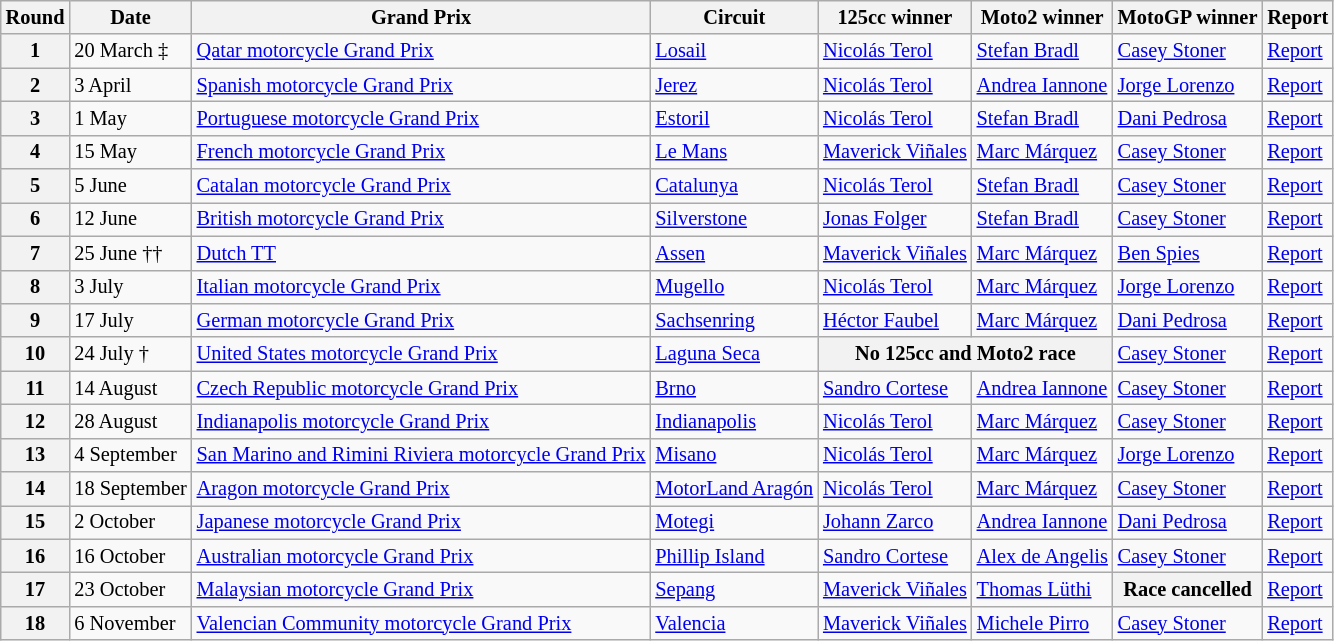<table class="wikitable" style="font-size: 85%">
<tr>
<th>Round</th>
<th>Date</th>
<th>Grand Prix</th>
<th>Circuit</th>
<th>125cc winner</th>
<th>Moto2 winner</th>
<th>MotoGP winner</th>
<th>Report</th>
</tr>
<tr>
<th>1</th>
<td>20 March ‡</td>
<td> <a href='#'>Qatar motorcycle Grand Prix</a></td>
<td><a href='#'>Losail</a></td>
<td> <a href='#'>Nicolás Terol</a></td>
<td> <a href='#'>Stefan Bradl</a></td>
<td> <a href='#'>Casey Stoner</a></td>
<td><a href='#'>Report</a></td>
</tr>
<tr>
<th>2</th>
<td>3 April</td>
<td> <a href='#'>Spanish motorcycle Grand Prix</a></td>
<td><a href='#'>Jerez</a></td>
<td> <a href='#'>Nicolás Terol</a></td>
<td><span> <a href='#'>Andrea Iannone</a></span></td>
<td><span> <a href='#'>Jorge Lorenzo</a></span></td>
<td><a href='#'>Report</a></td>
</tr>
<tr>
<th>3</th>
<td>1 May</td>
<td> <a href='#'>Portuguese motorcycle Grand Prix</a></td>
<td><a href='#'>Estoril</a></td>
<td> <a href='#'>Nicolás Terol</a></td>
<td> <a href='#'>Stefan Bradl</a></td>
<td> <a href='#'>Dani Pedrosa</a></td>
<td><a href='#'>Report</a></td>
</tr>
<tr>
<th>4</th>
<td>15 May</td>
<td> <a href='#'>French motorcycle Grand Prix</a></td>
<td><a href='#'>Le Mans</a></td>
<td><span> <a href='#'>Maverick Viñales</a></span></td>
<td> <a href='#'>Marc Márquez</a></td>
<td> <a href='#'>Casey Stoner</a></td>
<td><a href='#'>Report</a></td>
</tr>
<tr>
<th>5</th>
<td>5 June</td>
<td> <a href='#'>Catalan motorcycle Grand Prix</a></td>
<td><a href='#'>Catalunya</a></td>
<td> <a href='#'>Nicolás Terol</a></td>
<td> <a href='#'>Stefan Bradl</a></td>
<td> <a href='#'>Casey Stoner</a></td>
<td><a href='#'>Report</a></td>
</tr>
<tr>
<th>6</th>
<td>12 June</td>
<td> <a href='#'>British motorcycle Grand Prix</a></td>
<td><a href='#'>Silverstone</a></td>
<td> <a href='#'>Jonas Folger</a></td>
<td> <a href='#'>Stefan Bradl</a></td>
<td> <a href='#'>Casey Stoner</a></td>
<td><a href='#'>Report</a></td>
</tr>
<tr>
<th>7</th>
<td>25 June ††</td>
<td> <a href='#'>Dutch TT</a></td>
<td><a href='#'>Assen</a></td>
<td> <a href='#'>Maverick Viñales</a></td>
<td> <a href='#'>Marc Márquez</a></td>
<td> <a href='#'>Ben Spies</a></td>
<td><a href='#'>Report</a></td>
</tr>
<tr>
<th>8</th>
<td>3 July</td>
<td> <a href='#'>Italian motorcycle Grand Prix</a></td>
<td><a href='#'>Mugello</a></td>
<td> <a href='#'>Nicolás Terol</a></td>
<td> <a href='#'>Marc Márquez</a></td>
<td> <a href='#'>Jorge Lorenzo</a></td>
<td><a href='#'>Report</a></td>
</tr>
<tr>
<th>9</th>
<td>17 July</td>
<td> <a href='#'>German motorcycle Grand Prix</a></td>
<td><a href='#'>Sachsenring</a></td>
<td> <a href='#'>Héctor Faubel</a></td>
<td> <a href='#'>Marc Márquez</a></td>
<td> <a href='#'>Dani Pedrosa</a></td>
<td><a href='#'>Report</a></td>
</tr>
<tr>
<th>10</th>
<td>24 July †</td>
<td> <a href='#'>United States motorcycle Grand Prix</a></td>
<td><a href='#'>Laguna Seca</a></td>
<th colspan="2">No 125cc and Moto2 race</th>
<td> <a href='#'>Casey Stoner</a></td>
<td><a href='#'>Report</a></td>
</tr>
<tr>
<th>11</th>
<td>14 August</td>
<td> <a href='#'>Czech Republic motorcycle Grand Prix</a></td>
<td><a href='#'>Brno</a></td>
<td> <a href='#'>Sandro Cortese</a></td>
<td> <a href='#'>Andrea Iannone</a></td>
<td> <a href='#'>Casey Stoner</a></td>
<td><a href='#'>Report</a></td>
</tr>
<tr>
<th>12</th>
<td>28 August</td>
<td> <a href='#'>Indianapolis motorcycle Grand Prix</a></td>
<td><a href='#'>Indianapolis</a></td>
<td> <a href='#'>Nicolás Terol</a></td>
<td> <a href='#'>Marc Márquez</a></td>
<td> <a href='#'>Casey Stoner</a></td>
<td><a href='#'>Report</a></td>
</tr>
<tr>
<th>13</th>
<td>4 September</td>
<td><span> <a href='#'>San Marino and Rimini Riviera motorcycle Grand Prix</a></span></td>
<td><a href='#'>Misano</a></td>
<td> <a href='#'>Nicolás Terol</a></td>
<td> <a href='#'>Marc Márquez</a></td>
<td> <a href='#'>Jorge Lorenzo</a></td>
<td><a href='#'>Report</a></td>
</tr>
<tr>
<th>14</th>
<td><span>18 September</span></td>
<td> <a href='#'>Aragon motorcycle Grand Prix</a></td>
<td><span><a href='#'>MotorLand Aragón</a></span></td>
<td> <a href='#'>Nicolás Terol</a></td>
<td> <a href='#'>Marc Márquez</a></td>
<td> <a href='#'>Casey Stoner</a></td>
<td><a href='#'>Report</a></td>
</tr>
<tr>
<th>15</th>
<td>2 October</td>
<td> <a href='#'>Japanese motorcycle Grand Prix</a></td>
<td><a href='#'>Motegi</a></td>
<td> <a href='#'>Johann Zarco</a></td>
<td> <a href='#'>Andrea Iannone</a></td>
<td> <a href='#'>Dani Pedrosa</a></td>
<td><a href='#'>Report</a></td>
</tr>
<tr>
<th>16</th>
<td>16 October</td>
<td> <a href='#'>Australian motorcycle Grand Prix</a></td>
<td><a href='#'>Phillip Island</a></td>
<td> <a href='#'>Sandro Cortese</a></td>
<td> <a href='#'>Alex de Angelis</a></td>
<td> <a href='#'>Casey Stoner</a></td>
<td><a href='#'>Report</a></td>
</tr>
<tr>
<th>17</th>
<td>23 October</td>
<td> <a href='#'>Malaysian motorcycle Grand Prix</a></td>
<td><a href='#'>Sepang</a></td>
<td> <a href='#'>Maverick Viñales</a></td>
<td> <a href='#'>Thomas Lüthi</a></td>
<th>Race cancelled</th>
<td><a href='#'>Report</a></td>
</tr>
<tr>
<th>18</th>
<td>6 November</td>
<td> <a href='#'>Valencian Community motorcycle Grand Prix</a></td>
<td><a href='#'>Valencia</a></td>
<td> <a href='#'>Maverick Viñales</a></td>
<td> <a href='#'>Michele Pirro</a></td>
<td> <a href='#'>Casey Stoner</a></td>
<td><a href='#'>Report</a></td>
</tr>
</table>
